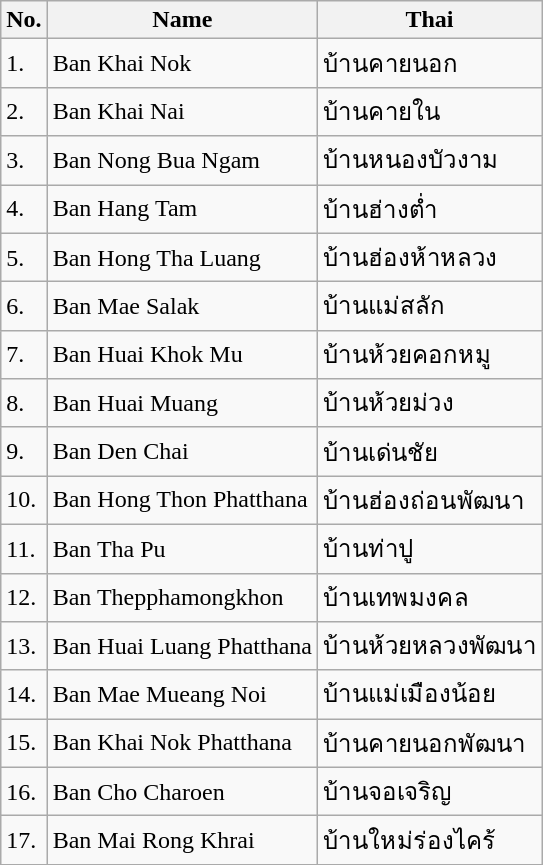<table class="wikitable sortable">
<tr>
<th>No.</th>
<th>Name</th>
<th>Thai</th>
</tr>
<tr>
<td>1.</td>
<td>Ban Khai Nok</td>
<td>บ้านคายนอก</td>
</tr>
<tr>
<td>2.</td>
<td>Ban Khai Nai</td>
<td>บ้านคายใน</td>
</tr>
<tr>
<td>3.</td>
<td>Ban Nong Bua Ngam</td>
<td>บ้านหนองบัวงาม</td>
</tr>
<tr>
<td>4.</td>
<td>Ban Hang Tam</td>
<td>บ้านฮ่างต่ำ</td>
</tr>
<tr>
<td>5.</td>
<td>Ban Hong Tha Luang</td>
<td>บ้านฮ่องห้าหลวง</td>
</tr>
<tr>
<td>6.</td>
<td>Ban Mae Salak</td>
<td>บ้านแม่สลัก</td>
</tr>
<tr>
<td>7.</td>
<td>Ban Huai Khok Mu</td>
<td>บ้านห้วยคอกหมู</td>
</tr>
<tr>
<td>8.</td>
<td>Ban Huai Muang</td>
<td>บ้านห้วยม่วง</td>
</tr>
<tr>
<td>9.</td>
<td>Ban Den Chai</td>
<td>บ้านเด่นชัย</td>
</tr>
<tr>
<td>10.</td>
<td>Ban Hong Thon Phatthana</td>
<td>บ้านฮ่องถ่อนพัฒนา</td>
</tr>
<tr>
<td>11.</td>
<td>Ban Tha Pu</td>
<td>บ้านท่าปู</td>
</tr>
<tr>
<td>12.</td>
<td>Ban Thepphamongkhon</td>
<td>บ้านเทพมงคล</td>
</tr>
<tr>
<td>13.</td>
<td>Ban Huai Luang Phatthana</td>
<td>บ้านห้วยหลวงพัฒนา</td>
</tr>
<tr>
<td>14.</td>
<td>Ban Mae Mueang Noi</td>
<td>บ้านแม่เมืองน้อย</td>
</tr>
<tr>
<td>15.</td>
<td>Ban Khai Nok Phatthana</td>
<td>บ้านคายนอกพัฒนา</td>
</tr>
<tr>
<td>16.</td>
<td>Ban Cho Charoen</td>
<td>บ้านจอเจริญ</td>
</tr>
<tr>
<td>17.</td>
<td>Ban Mai Rong Khrai</td>
<td>บ้านใหม่ร่องไคร้</td>
</tr>
</table>
